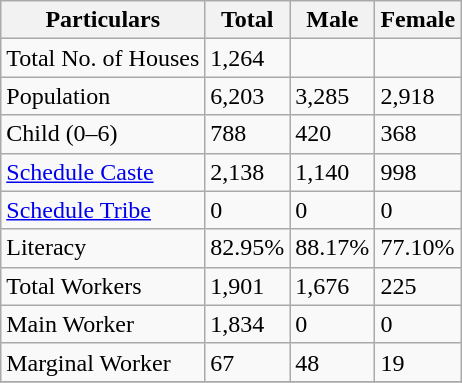<table class="wikitable sortable">
<tr>
<th>Particulars</th>
<th>Total</th>
<th>Male</th>
<th>Female</th>
</tr>
<tr>
<td>Total No. of Houses</td>
<td>1,264</td>
<td></td>
<td></td>
</tr>
<tr>
<td>Population</td>
<td>6,203</td>
<td>3,285</td>
<td>2,918</td>
</tr>
<tr>
<td>Child (0–6)</td>
<td>788</td>
<td>420</td>
<td>368</td>
</tr>
<tr>
<td><a href='#'>Schedule Caste</a></td>
<td>2,138</td>
<td>1,140</td>
<td>998</td>
</tr>
<tr>
<td><a href='#'>Schedule Tribe</a></td>
<td>0</td>
<td>0</td>
<td>0</td>
</tr>
<tr>
<td>Literacy</td>
<td>82.95%</td>
<td>88.17%</td>
<td>77.10%</td>
</tr>
<tr>
<td>Total Workers</td>
<td>1,901</td>
<td>1,676</td>
<td>225</td>
</tr>
<tr>
<td>Main Worker</td>
<td>1,834</td>
<td>0</td>
<td>0</td>
</tr>
<tr>
<td>Marginal Worker</td>
<td>67</td>
<td>48</td>
<td>19</td>
</tr>
<tr>
</tr>
</table>
